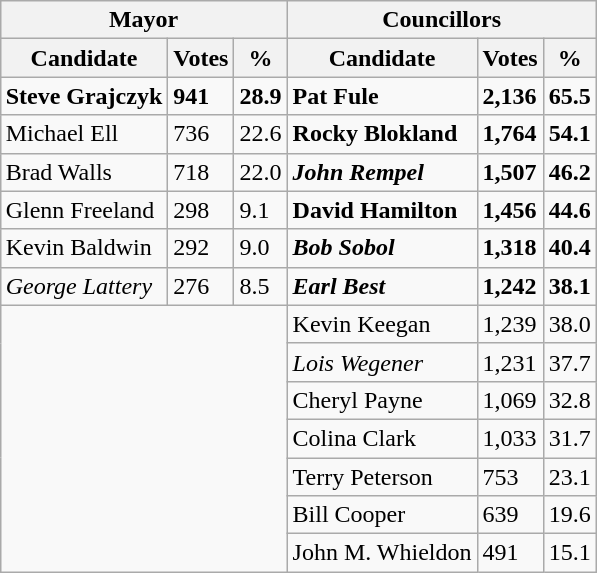<table class="wikitable collapsible collapsed" align="right">
<tr>
<th colspan=3>Mayor</th>
<th colspan=3>Councillors</th>
</tr>
<tr>
<th>Candidate</th>
<th>Votes</th>
<th>%</th>
<th>Candidate</th>
<th>Votes</th>
<th>%</th>
</tr>
<tr>
<td><strong>Steve Grajczyk</strong></td>
<td><strong>941</strong></td>
<td><strong>28.9</strong></td>
<td><strong>Pat Fule</strong></td>
<td><strong>2,136</strong></td>
<td><strong>65.5</strong></td>
</tr>
<tr>
<td>Michael Ell</td>
<td>736</td>
<td>22.6</td>
<td><strong>Rocky Blokland</strong></td>
<td><strong>1,764</strong></td>
<td><strong>54.1</strong></td>
</tr>
<tr>
<td>Brad Walls</td>
<td>718</td>
<td>22.0</td>
<td><strong><em>John Rempel</em></strong></td>
<td><strong>1,507</strong></td>
<td><strong>46.2</strong></td>
</tr>
<tr>
<td>Glenn Freeland</td>
<td>298</td>
<td>9.1</td>
<td><strong>David Hamilton</strong></td>
<td><strong>1,456</strong></td>
<td><strong>44.6</strong></td>
</tr>
<tr>
<td>Kevin Baldwin</td>
<td>292</td>
<td>9.0</td>
<td><strong><em>Bob Sobol</em></strong></td>
<td><strong>1,318</strong></td>
<td><strong>40.4</strong></td>
</tr>
<tr>
<td><em>George Lattery</em></td>
<td>276</td>
<td>8.5</td>
<td><strong><em>Earl Best</em></strong></td>
<td><strong>1,242</strong></td>
<td><strong>38.1</strong></td>
</tr>
<tr>
<td rowspan=7 colspan=3></td>
<td>Kevin Keegan</td>
<td>1,239</td>
<td>38.0</td>
</tr>
<tr>
<td><em>Lois Wegener</em></td>
<td>1,231</td>
<td>37.7</td>
</tr>
<tr>
<td>Cheryl Payne</td>
<td>1,069</td>
<td>32.8</td>
</tr>
<tr>
<td>Colina Clark</td>
<td>1,033</td>
<td>31.7</td>
</tr>
<tr>
<td>Terry Peterson</td>
<td>753</td>
<td>23.1</td>
</tr>
<tr>
<td>Bill Cooper</td>
<td>639</td>
<td>19.6</td>
</tr>
<tr>
<td>John M. Whieldon</td>
<td>491</td>
<td>15.1</td>
</tr>
</table>
